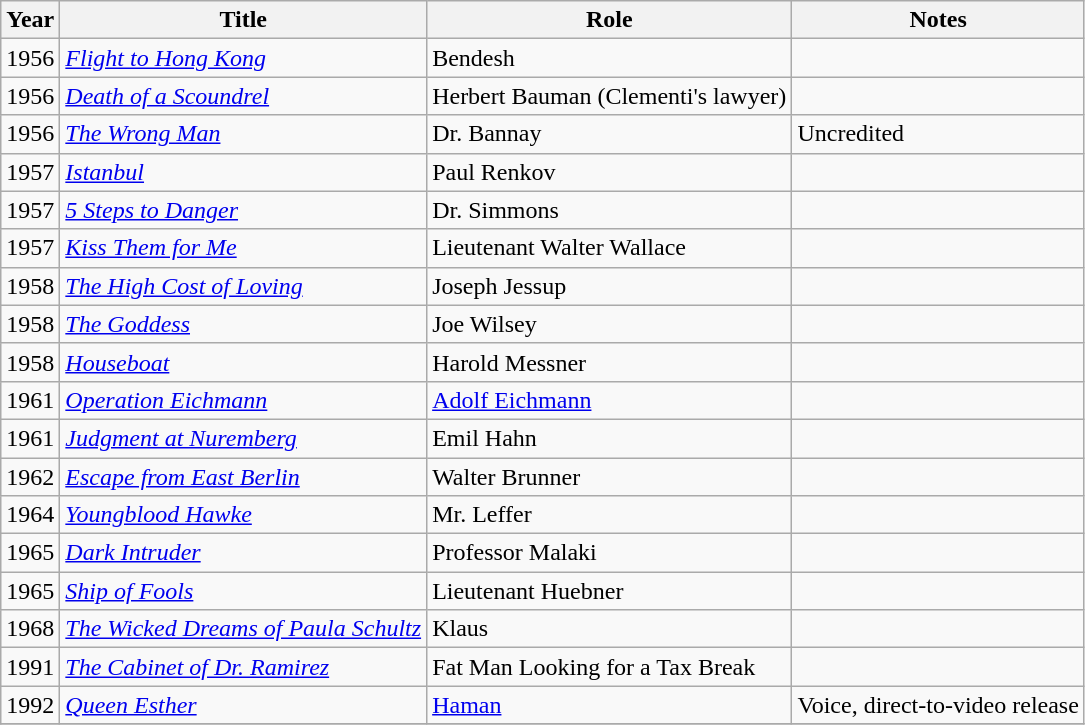<table class="wikitable sortable">
<tr>
<th>Year</th>
<th>Title</th>
<th>Role</th>
<th class="unsortable">Notes</th>
</tr>
<tr>
<td>1956</td>
<td><em><a href='#'>Flight to Hong Kong</a></em></td>
<td>Bendesh</td>
<td></td>
</tr>
<tr>
<td>1956</td>
<td><em><a href='#'>Death of a Scoundrel</a></em></td>
<td>Herbert Bauman (Clementi's lawyer)</td>
<td></td>
</tr>
<tr>
<td>1956</td>
<td><em><a href='#'>The Wrong Man</a></em></td>
<td>Dr. Bannay</td>
<td>Uncredited</td>
</tr>
<tr>
<td>1957</td>
<td><em><a href='#'>Istanbul</a></em></td>
<td>Paul Renkov</td>
<td></td>
</tr>
<tr>
<td>1957</td>
<td><em><a href='#'>5 Steps to Danger</a></em></td>
<td>Dr. Simmons</td>
<td></td>
</tr>
<tr>
<td>1957</td>
<td><em><a href='#'>Kiss Them for Me</a></em></td>
<td>Lieutenant Walter Wallace</td>
<td></td>
</tr>
<tr>
<td>1958</td>
<td><em><a href='#'>The High Cost of Loving</a></em></td>
<td>Joseph Jessup</td>
<td></td>
</tr>
<tr>
<td>1958</td>
<td><em><a href='#'>The Goddess</a></em></td>
<td>Joe Wilsey</td>
<td></td>
</tr>
<tr>
<td>1958</td>
<td><em><a href='#'>Houseboat</a></em></td>
<td>Harold Messner</td>
<td></td>
</tr>
<tr>
<td>1961</td>
<td><em><a href='#'>Operation Eichmann</a></em></td>
<td><a href='#'>Adolf Eichmann</a></td>
<td></td>
</tr>
<tr>
<td>1961</td>
<td><em><a href='#'>Judgment at Nuremberg</a></em></td>
<td>Emil Hahn</td>
<td></td>
</tr>
<tr>
<td>1962</td>
<td><em><a href='#'>Escape from East Berlin</a></em></td>
<td>Walter Brunner</td>
<td></td>
</tr>
<tr>
<td>1964</td>
<td><em><a href='#'>Youngblood Hawke</a></em></td>
<td>Mr. Leffer</td>
<td></td>
</tr>
<tr>
<td>1965</td>
<td><em><a href='#'>Dark Intruder</a></em></td>
<td>Professor Malaki</td>
<td></td>
</tr>
<tr>
<td>1965</td>
<td><em><a href='#'>Ship of Fools</a></em></td>
<td>Lieutenant Huebner</td>
<td></td>
</tr>
<tr>
<td>1968</td>
<td><em><a href='#'>The Wicked Dreams of Paula Schultz</a></em></td>
<td>Klaus</td>
<td></td>
</tr>
<tr>
<td>1991</td>
<td><em><a href='#'>The Cabinet of Dr. Ramirez</a></em></td>
<td>Fat Man Looking for a Tax Break</td>
<td></td>
</tr>
<tr>
<td>1992</td>
<td><em><a href='#'>Queen Esther</a></em></td>
<td><a href='#'>Haman</a></td>
<td>Voice, direct-to-video release</td>
</tr>
<tr>
</tr>
</table>
